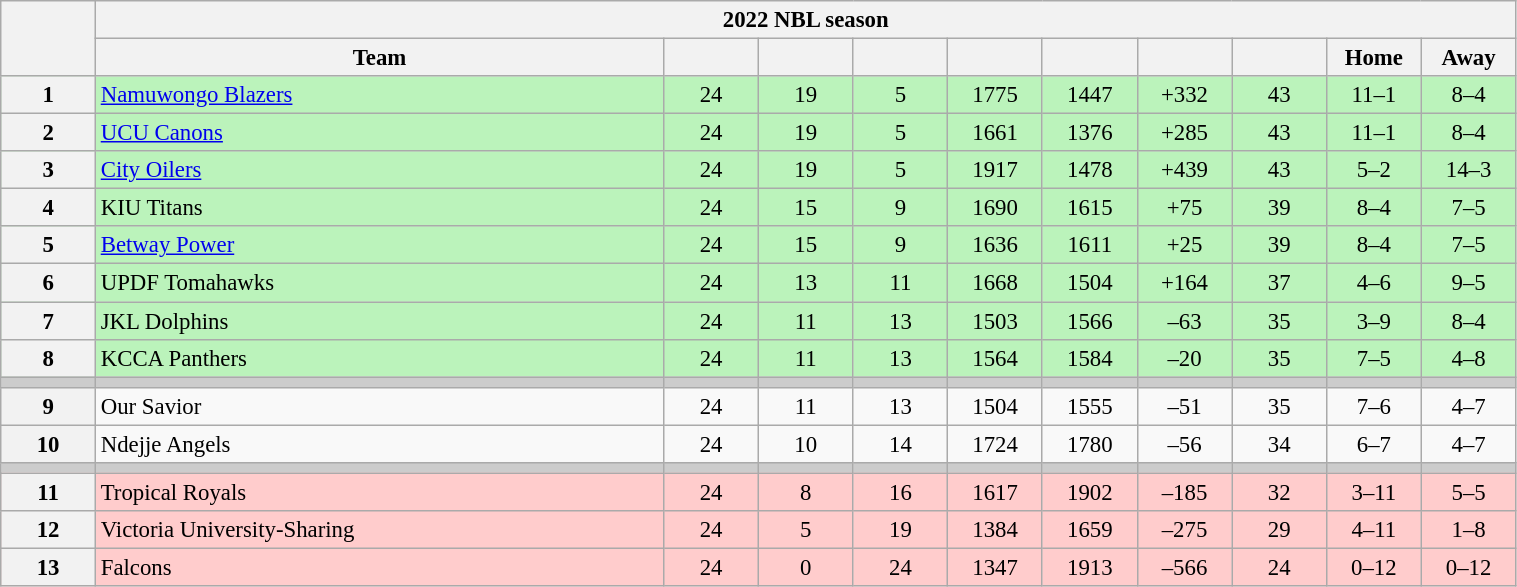<table class="wikitable" width="80%" style="font-size:95%; text-align:center">
<tr>
<th rowspan="2" width="5%"></th>
<th colspan="10" style="text-align:center">2022 NBL season</th>
</tr>
<tr>
<th width="30%">Team</th>
<th width="5%"></th>
<th width="5%"></th>
<th width="5%"></th>
<th width="5%"></th>
<th width="5%"></th>
<th width="5%"></th>
<th width="5%"></th>
<th width="5%">Home</th>
<th width="5%">Away</th>
</tr>
<tr style="background-color:#BBF3BB;">
<th>1</th>
<td style="text-align:left;"><a href='#'>Namuwongo Blazers</a></td>
<td>24</td>
<td>19</td>
<td>5</td>
<td>1775</td>
<td>1447</td>
<td>+332</td>
<td>43</td>
<td>11–1</td>
<td>8–4</td>
</tr>
<tr style="background-color:#BBF3BB;">
<th>2</th>
<td style="text-align:left;"><a href='#'>UCU Canons</a></td>
<td>24</td>
<td>19</td>
<td>5</td>
<td>1661</td>
<td>1376</td>
<td>+285</td>
<td>43</td>
<td>11–1</td>
<td>8–4</td>
</tr>
<tr style="background-color:#BBF3BB;">
<th>3</th>
<td style="text-align:left;"><a href='#'>City Oilers</a></td>
<td>24</td>
<td>19</td>
<td>5</td>
<td>1917</td>
<td>1478</td>
<td>+439</td>
<td>43</td>
<td>5–2</td>
<td>14–3</td>
</tr>
<tr style="background-color:#BBF3BB;">
<th>4</th>
<td style="text-align:left;">KIU Titans</td>
<td>24</td>
<td>15</td>
<td>9</td>
<td>1690</td>
<td>1615</td>
<td>+75</td>
<td>39</td>
<td>8–4</td>
<td>7–5</td>
</tr>
<tr style="background-color:#BBF3BB;">
<th>5</th>
<td style="text-align:left;"><a href='#'>Betway Power</a></td>
<td>24</td>
<td>15</td>
<td>9</td>
<td>1636</td>
<td>1611</td>
<td>+25</td>
<td>39</td>
<td>8–4</td>
<td>7–5</td>
</tr>
<tr style="background-color:#BBF3BB;">
<th>6</th>
<td style="text-align:left;">UPDF Tomahawks</td>
<td>24</td>
<td>13</td>
<td>11</td>
<td>1668</td>
<td>1504</td>
<td>+164</td>
<td>37</td>
<td>4–6</td>
<td>9–5</td>
</tr>
<tr style="background-color:#BBF3BB;">
<th>7</th>
<td style="text-align:left;">JKL Dolphins</td>
<td>24</td>
<td>11</td>
<td>13</td>
<td>1503</td>
<td>1566</td>
<td>–63</td>
<td>35</td>
<td>3–9</td>
<td>8–4</td>
</tr>
<tr style="background-color:#BBF3BB;">
<th>8</th>
<td style="text-align:left;">KCCA Panthers</td>
<td>24</td>
<td>11</td>
<td>13</td>
<td>1564</td>
<td>1584</td>
<td>–20</td>
<td>35</td>
<td>7–5</td>
<td>4–8</td>
</tr>
<tr style="background-color:#CCCCCC">
<td></td>
<td></td>
<td></td>
<td></td>
<td></td>
<td></td>
<td></td>
<td></td>
<td></td>
<td></td>
<td></td>
</tr>
<tr>
<th>9</th>
<td style="text-align:left;">Our Savior</td>
<td>24</td>
<td>11</td>
<td>13</td>
<td>1504</td>
<td>1555</td>
<td>–51</td>
<td>35</td>
<td>7–6</td>
<td>4–7</td>
</tr>
<tr>
<th>10</th>
<td style="text-align:left;">Ndejje Angels</td>
<td>24</td>
<td>10</td>
<td>14</td>
<td>1724</td>
<td>1780</td>
<td>–56</td>
<td>34</td>
<td>6–7</td>
<td>4–7</td>
</tr>
<tr style="background-color:#CCCCCC">
<td></td>
<td></td>
<td></td>
<td></td>
<td></td>
<td></td>
<td></td>
<td></td>
<td></td>
<td></td>
<td></td>
</tr>
<tr style="background-color:#fcc;">
<th>11</th>
<td style="text-align:left;">Tropical Royals</td>
<td>24</td>
<td>8</td>
<td>16</td>
<td>1617</td>
<td>1902</td>
<td>–185</td>
<td>32</td>
<td>3–11</td>
<td>5–5</td>
</tr>
<tr style="background-color:#fcc;">
<th>12</th>
<td style="text-align:left;">Victoria University-Sharing</td>
<td>24</td>
<td>5</td>
<td>19</td>
<td>1384</td>
<td>1659</td>
<td>–275</td>
<td>29</td>
<td>4–11</td>
<td>1–8</td>
</tr>
<tr style="background-color:#fcc">
<th>13</th>
<td style="text-align:left;">Falcons</td>
<td>24</td>
<td>0</td>
<td>24</td>
<td>1347</td>
<td>1913</td>
<td>–566</td>
<td>24</td>
<td>0–12</td>
<td>0–12</td>
</tr>
</table>
